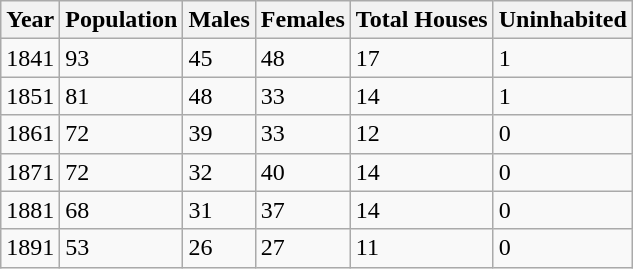<table class="wikitable">
<tr>
<th>Year</th>
<th>Population</th>
<th>Males</th>
<th>Females</th>
<th>Total Houses</th>
<th>Uninhabited</th>
</tr>
<tr>
<td>1841</td>
<td>93</td>
<td>45</td>
<td>48</td>
<td>17</td>
<td>1</td>
</tr>
<tr>
<td>1851</td>
<td>81</td>
<td>48</td>
<td>33</td>
<td>14</td>
<td>1</td>
</tr>
<tr>
<td>1861</td>
<td>72</td>
<td>39</td>
<td>33</td>
<td>12</td>
<td>0</td>
</tr>
<tr>
<td>1871</td>
<td>72</td>
<td>32</td>
<td>40</td>
<td>14</td>
<td>0</td>
</tr>
<tr>
<td>1881</td>
<td>68</td>
<td>31</td>
<td>37</td>
<td>14</td>
<td>0</td>
</tr>
<tr>
<td>1891</td>
<td>53</td>
<td>26</td>
<td>27</td>
<td>11</td>
<td>0</td>
</tr>
</table>
